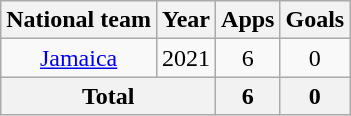<table class="wikitable" style="text-align: center;">
<tr>
<th>National team</th>
<th>Year</th>
<th>Apps</th>
<th>Goals</th>
</tr>
<tr>
<td rowspan="1"><a href='#'>Jamaica</a></td>
<td>2021</td>
<td>6</td>
<td>0</td>
</tr>
<tr>
<th colspan=2>Total</th>
<th>6</th>
<th>0</th>
</tr>
</table>
